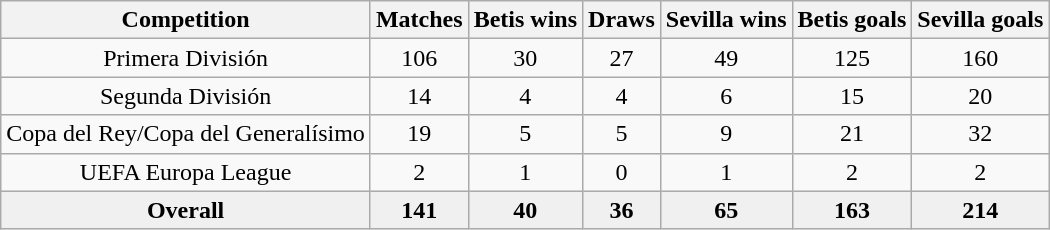<table class="wikitable" style="text-align: center;">
<tr>
<th>Competition</th>
<th>Matches</th>
<th>Betis wins</th>
<th>Draws</th>
<th>Sevilla wins</th>
<th>Betis goals</th>
<th>Sevilla goals</th>
</tr>
<tr>
<td>Primera División</td>
<td>106</td>
<td>30</td>
<td>27</td>
<td>49</td>
<td>125</td>
<td>160</td>
</tr>
<tr>
<td>Segunda División</td>
<td>14</td>
<td>4</td>
<td>4</td>
<td>6</td>
<td>15</td>
<td>20</td>
</tr>
<tr>
<td>Copa del Rey/Copa del Generalísimo</td>
<td>19</td>
<td>5</td>
<td>5</td>
<td>9</td>
<td>21</td>
<td>32</td>
</tr>
<tr>
<td>UEFA Europa League</td>
<td>2</td>
<td>1</td>
<td>0</td>
<td>1</td>
<td>2</td>
<td>2</td>
</tr>
<tr style="font-weight:bold;background:#f0f0f0">
<td>Overall</td>
<td>141</td>
<td>40</td>
<td>36</td>
<td>65</td>
<td>163</td>
<td>214</td>
</tr>
</table>
